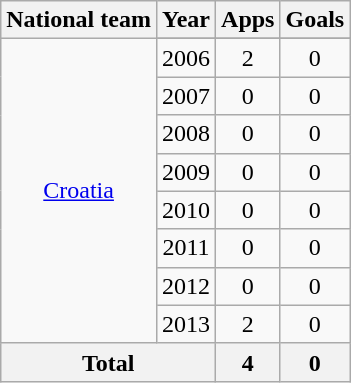<table class="wikitable" style="text-align: center;">
<tr>
<th>National team</th>
<th>Year</th>
<th>Apps</th>
<th>Goals</th>
</tr>
<tr>
<td rowspan=9><a href='#'>Croatia</a></td>
</tr>
<tr>
<td>2006</td>
<td>2</td>
<td>0</td>
</tr>
<tr>
<td>2007</td>
<td>0</td>
<td>0</td>
</tr>
<tr>
<td>2008</td>
<td>0</td>
<td>0</td>
</tr>
<tr>
<td>2009</td>
<td>0</td>
<td>0</td>
</tr>
<tr>
<td>2010</td>
<td>0</td>
<td>0</td>
</tr>
<tr>
<td>2011</td>
<td>0</td>
<td>0</td>
</tr>
<tr>
<td>2012</td>
<td>0</td>
<td>0</td>
</tr>
<tr>
<td>2013</td>
<td>2</td>
<td>0</td>
</tr>
<tr>
<th colspan=2>Total</th>
<th>4</th>
<th>0</th>
</tr>
</table>
